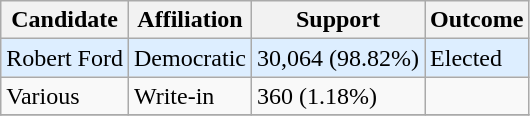<table class="wikitable">
<tr>
<th>Candidate</th>
<th>Affiliation</th>
<th>Support</th>
<th>Outcome</th>
</tr>
<tr>
<td bgcolor=#DDEEFF>Robert Ford</td>
<td bgcolor=#DDEEFF>Democratic</td>
<td bgcolor=#DDEEFF>30,064 (98.82%)</td>
<td bgcolor=#DDEEFF>Elected</td>
</tr>
<tr>
<td>Various</td>
<td>Write-in</td>
<td>360 (1.18%)</td>
<td></td>
</tr>
<tr>
</tr>
</table>
